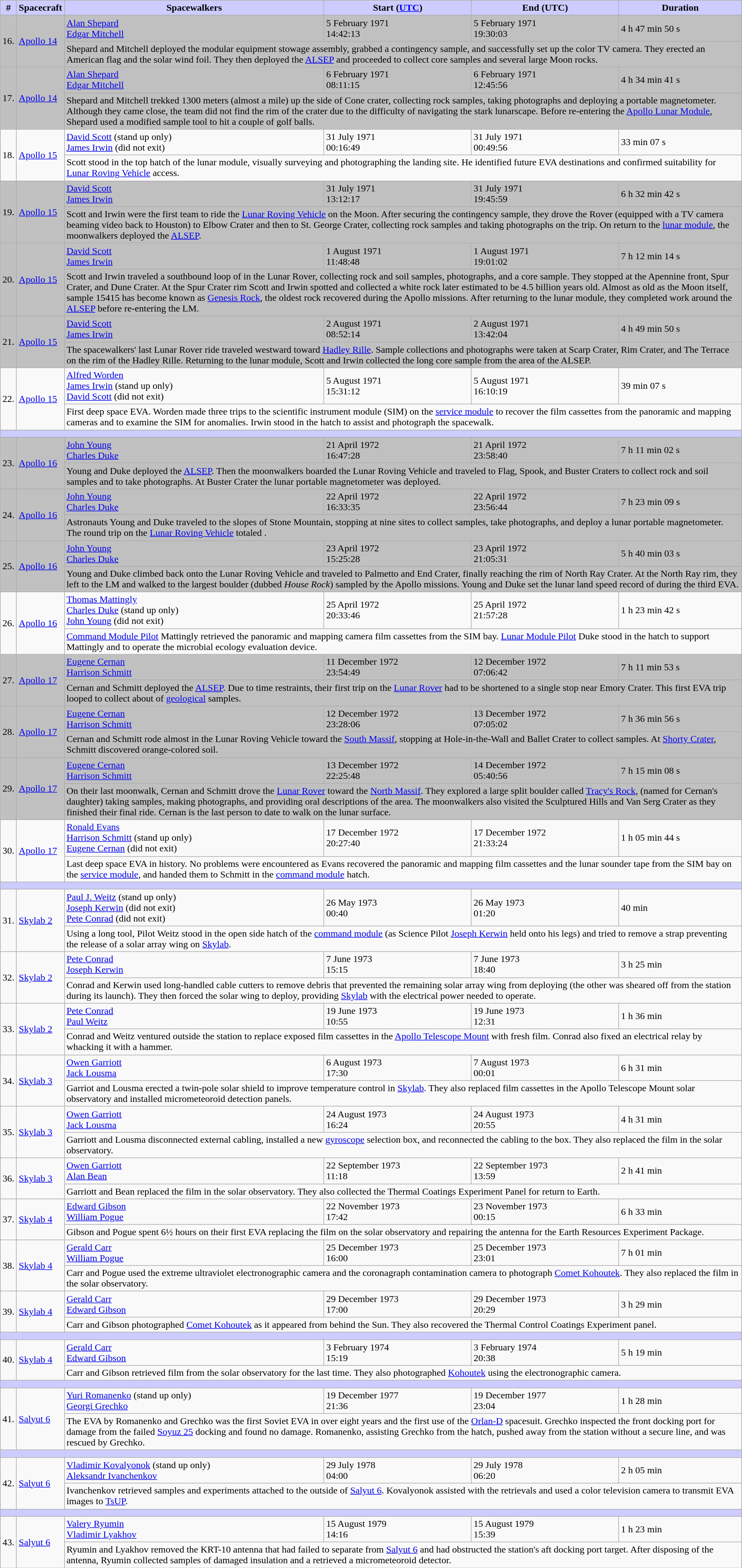<table class="wikitable sticky-header">
<tr>
<th style="background:#ccf;">#</th>
<th style="background:#ccf;">Spacecraft</th>
<th style="background:#ccf;">Spacewalkers</th>
<th style="background:#ccf;">Start (<a href='#'>UTC</a>)</th>
<th style="background:#ccf;">End (UTC)</th>
<th style="background:#ccf;">Duration</th>
</tr>
<tr style="background:silver;">
<td rowspan=2>16.</td>
<td rowspan=2><a href='#'>Apollo 14</a><br></td>
<td> <a href='#'>Alan Shepard</a><br> <a href='#'>Edgar Mitchell</a></td>
<td>5 February 1971<br>14:42:13</td>
<td>5 February 1971<br>19:30:03</td>
<td>4 h 47 min 50 s</td>
</tr>
<tr style="background:silver;">
<td colspan=4>Shepard and Mitchell deployed the modular equipment stowage assembly, grabbed a contingency sample, and successfully set up the color TV camera. They erected an American flag and the solar wind foil. They then deployed the <a href='#'>ALSEP</a> and proceeded to collect core samples and several large Moon rocks.</td>
</tr>
<tr style="background:silver;">
<td rowspan=2>17.</td>
<td rowspan=2><a href='#'>Apollo 14</a><br></td>
<td> <a href='#'>Alan Shepard</a><br> <a href='#'>Edgar Mitchell</a></td>
<td>6 February 1971<br>08:11:15</td>
<td>6 February 1971<br>12:45:56</td>
<td>4 h 34 min 41 s</td>
</tr>
<tr style="background:silver;">
<td colspan=4>Shepard and Mitchell trekked 1300 meters (almost a mile) up the side of Cone crater, collecting rock samples, taking photographs and deploying a portable magnetometer. Although they came close, the team did not find the rim of the crater due to the difficulty of navigating the stark lunarscape. Before re-entering the <a href='#'>Apollo Lunar Module</a>, Shepard used a modified sample tool to hit a couple of golf balls.</td>
</tr>
<tr>
<td rowspan=2>18.</td>
<td rowspan=2><a href='#'>Apollo 15</a><br></td>
<td> <a href='#'>David Scott</a> (stand up only)<br> <a href='#'>James Irwin</a> (did not exit)</td>
<td>31 July 1971<br>00:16:49</td>
<td>31 July 1971<br>00:49:56</td>
<td>33 min 07 s</td>
</tr>
<tr>
<td colspan=4>Scott stood in the top hatch of the lunar module, visually surveying and photographing the landing site. He identified future EVA destinations and confirmed suitability for <a href='#'>Lunar Roving Vehicle</a> access.</td>
</tr>
<tr style="background:silver;">
<td rowspan=2>19.</td>
<td rowspan=2><a href='#'>Apollo 15</a><br></td>
<td> <a href='#'>David Scott</a><br> <a href='#'>James Irwin</a></td>
<td>31 July 1971<br>13:12:17</td>
<td>31 July 1971<br>19:45:59</td>
<td>6 h 32 min 42 s</td>
</tr>
<tr style="background:silver;">
<td colspan=4>Scott and Irwin were the first team to ride the <a href='#'>Lunar Roving Vehicle</a> on the Moon. After securing the contingency sample, they drove the Rover (equipped with a TV camera beaming video back to Houston) to Elbow Crater and then to St. George Crater, collecting rock samples and taking photographs on the  trip. On return to the <a href='#'>lunar module</a>, the moonwalkers deployed the <a href='#'>ALSEP</a>.</td>
</tr>
<tr style="background:silver;">
<td rowspan=2>20.</td>
<td rowspan=2><a href='#'>Apollo 15</a><br></td>
<td> <a href='#'>David Scott</a><br> <a href='#'>James Irwin</a></td>
<td>1 August 1971<br>11:48:48</td>
<td>1 August 1971<br>19:01:02</td>
<td>7 h 12 min 14 s</td>
</tr>
<tr style="background:silver;">
<td colspan=4>Scott and Irwin traveled a southbound loop of  in the Lunar Rover, collecting rock and soil samples, photographs, and a core sample. They stopped at the Apennine front, Spur Crater, and Dune Crater. At the Spur Crater rim Scott and Irwin spotted and collected a white rock later estimated to be 4.5 billion years old. Almost as old as the Moon itself, sample 15415 has become known as <a href='#'>Genesis Rock</a>, the oldest rock recovered during the Apollo missions. After returning to the lunar module, they completed work around the <a href='#'>ALSEP</a> before re-entering the LM.</td>
</tr>
<tr style="background:silver;">
<td rowspan=2>21.</td>
<td rowspan=2><a href='#'>Apollo 15</a><br></td>
<td> <a href='#'>David Scott</a><br> <a href='#'>James Irwin</a></td>
<td>2 August 1971<br>08:52:14</td>
<td>2 August 1971<br>13:42:04</td>
<td>4 h 49 min 50 s</td>
</tr>
<tr style="background:silver;">
<td colspan=4>The spacewalkers' last Lunar Rover ride traveled  westward toward <a href='#'>Hadley Rille</a>. Sample collections and photographs were taken at Scarp Crater, Rim Crater, and The Terrace on the rim of the Hadley Rille. Returning to the lunar module, Scott and Irwin collected the long core sample from the area of the ALSEP.</td>
</tr>
<tr>
<td rowspan=2>22.</td>
<td rowspan=2><a href='#'>Apollo 15</a><br></td>
<td> <a href='#'>Alfred Worden</a><br> <a href='#'>James Irwin</a> (stand up only)<br> <a href='#'>David Scott</a> (did not exit)</td>
<td>5 August 1971<br>15:31:12</td>
<td>5 August 1971<br>16:10:19</td>
<td>39 min 07 s</td>
</tr>
<tr>
<td colspan=4>First deep space EVA. Worden made three trips to the scientific instrument module (SIM) on the <a href='#'>service module</a> to recover the film cassettes from the panoramic and mapping cameras and to examine the SIM for anomalies. Irwin stood in the hatch to assist and photograph the spacewalk.</td>
</tr>
<tr>
<td colspan="6"  style="background:#ccf; height:5px;"></td>
</tr>
<tr style="background:silver;">
<td rowspan=2>23.</td>
<td rowspan=2><a href='#'>Apollo 16</a><br></td>
<td> <a href='#'>John Young</a><br> <a href='#'>Charles Duke</a></td>
<td>21 April 1972<br>16:47:28</td>
<td>21 April 1972<br>23:58:40</td>
<td>7 h 11 min 02 s</td>
</tr>
<tr style="background:silver;">
<td colspan=4>Young and Duke deployed the <a href='#'>ALSEP</a>. Then the moonwalkers boarded the Lunar Roving Vehicle and traveled to Flag, Spook, and Buster Craters to collect rock and soil samples and to take photographs. At Buster Crater the lunar portable magnetometer was deployed.</td>
</tr>
<tr style="background:silver;">
<td rowspan=2>24.</td>
<td rowspan=2><a href='#'>Apollo 16</a><br></td>
<td> <a href='#'>John Young</a><br> <a href='#'>Charles Duke</a></td>
<td>22 April 1972<br>16:33:35</td>
<td>22 April 1972<br>23:56:44</td>
<td>7 h 23 min 09 s</td>
</tr>
<tr style="background:silver;">
<td colspan=4>Astronauts Young and Duke traveled to the slopes of Stone Mountain, stopping at nine sites to collect samples, take photographs, and deploy a lunar portable magnetometer. The round trip on the <a href='#'>Lunar Roving Vehicle</a> totaled .</td>
</tr>
<tr style="background:silver;">
<td rowspan=2>25.</td>
<td rowspan=2><a href='#'>Apollo 16</a><br></td>
<td> <a href='#'>John Young</a><br> <a href='#'>Charles Duke</a></td>
<td>23 April 1972<br>15:25:28</td>
<td>23 April 1972<br>21:05:31</td>
<td>5 h 40 min 03 s</td>
</tr>
<tr style="background:silver;">
<td colspan=4>Young and Duke climbed back onto the Lunar Roving Vehicle and traveled to Palmetto and End Crater, finally reaching the rim of North Ray Crater. At the North Ray rim, they left to the LM and walked to the largest boulder (dubbed <em>House Rock</em>) sampled by the Apollo missions. Young and Duke set the lunar land speed record of  during the third EVA.</td>
</tr>
<tr>
<td rowspan=2>26.</td>
<td rowspan=2><a href='#'>Apollo 16</a><br></td>
<td> <a href='#'>Thomas Mattingly</a><br> <a href='#'>Charles Duke</a> (stand up only)<br> <a href='#'>John Young</a> (did not exit)</td>
<td>25 April 1972<br>20:33:46</td>
<td>25 April 1972<br>21:57:28</td>
<td>1 h 23 min 42 s</td>
</tr>
<tr>
<td colspan=4><a href='#'>Command Module Pilot</a> Mattingly retrieved the panoramic and mapping camera film cassettes from the SIM bay. <a href='#'>Lunar Module Pilot</a> Duke stood in the hatch to support Mattingly and to operate the microbial ecology evaluation device.</td>
</tr>
<tr style="background:silver;">
<td rowspan=2>27.</td>
<td rowspan=2><a href='#'>Apollo 17</a><br></td>
<td> <a href='#'>Eugene Cernan</a><br> <a href='#'>Harrison Schmitt</a></td>
<td>11 December 1972<br>23:54:49</td>
<td>12 December 1972<br>07:06:42</td>
<td>7 h 11 min 53 s</td>
</tr>
<tr style="background:silver;">
<td colspan=4>Cernan and Schmitt deployed the <a href='#'>ALSEP</a>. Due to time restraints, their first trip on the <a href='#'>Lunar Rover</a> had to be shortened to a single stop near Emory Crater. This first EVA trip looped  to collect about  of <a href='#'>geological</a> samples.</td>
</tr>
<tr style="background:silver;">
<td rowspan=2>28.</td>
<td rowspan=2><a href='#'>Apollo 17</a><br></td>
<td> <a href='#'>Eugene Cernan</a><br> <a href='#'>Harrison Schmitt</a></td>
<td>12 December 1972<br>23:28:06</td>
<td>13 December 1972<br>07:05:02</td>
<td>7 h 36 min 56 s</td>
</tr>
<tr style="background:silver;">
<td colspan=4>Cernan and Schmitt rode almost  in the Lunar Roving Vehicle toward the <a href='#'>South Massif</a>, stopping at Hole-in-the-Wall and Ballet Crater to collect samples. At <a href='#'>Shorty Crater</a>, Schmitt discovered orange-colored soil.</td>
</tr>
<tr style="background:silver;">
<td rowspan=2>29.</td>
<td rowspan=2><a href='#'>Apollo 17</a><br></td>
<td> <a href='#'>Eugene Cernan</a><br> <a href='#'>Harrison Schmitt</a></td>
<td>13 December 1972<br>22:25:48</td>
<td>14 December 1972<br>05:40:56</td>
<td>7 h 15 min 08 s</td>
</tr>
<tr style="background:silver;">
<td colspan=4>On their last moonwalk, Cernan and Schmitt drove the <a href='#'>Lunar Rover</a> toward the <a href='#'>North Massif</a>. They explored a large split boulder called <a href='#'>Tracy's Rock</a>, (named for Cernan's daughter) taking samples, making photographs, and providing oral descriptions of the area. The moonwalkers also visited the Sculptured Hills and Van Serg Crater as they finished their  final ride. Cernan is the last person to date to walk on the lunar surface.</td>
</tr>
<tr>
<td rowspan=2>30.</td>
<td rowspan=2><a href='#'>Apollo 17</a><br></td>
<td> <a href='#'>Ronald Evans</a><br> <a href='#'>Harrison Schmitt</a> (stand up only)<br> <a href='#'>Eugene Cernan</a> (did not exit)</td>
<td>17 December 1972<br>20:27:40</td>
<td>17 December 1972<br>21:33:24</td>
<td>1 h 05 min 44 s</td>
</tr>
<tr>
<td colspan=4>Last deep space EVA in history. No problems were encountered as Evans recovered the panoramic and mapping film cassettes and the lunar sounder tape from the SIM bay on the <a href='#'>service module</a>, and handed them to Schmitt in the <a href='#'>command module</a> hatch.</td>
</tr>
<tr>
<td colspan="6"  style="background:#ccf; height:5px;"></td>
</tr>
<tr>
<td rowspan=2>31.</td>
<td rowspan=2><a href='#'>Skylab 2</a><br></td>
<td> <a href='#'>Paul J. Weitz</a> (stand up only)<br> <a href='#'>Joseph Kerwin</a> (did not exit)<br> <a href='#'>Pete Conrad</a> (did not exit)</td>
<td>26 May 1973<br>00:40</td>
<td>26 May 1973<br>01:20</td>
<td>40 min</td>
</tr>
<tr>
<td colspan=4>Using a  long tool, Pilot Weitz stood in the open side hatch of the <a href='#'>command module</a> (as Science Pilot <a href='#'>Joseph Kerwin</a> held onto his legs) and tried to remove a strap preventing the release of a solar array wing on <a href='#'>Skylab</a>.</td>
</tr>
<tr>
<td rowspan=2>32.</td>
<td rowspan=2><a href='#'>Skylab 2</a><br></td>
<td> <a href='#'>Pete Conrad</a><br> <a href='#'>Joseph Kerwin</a></td>
<td>7 June 1973<br>15:15</td>
<td>7 June 1973<br>18:40</td>
<td>3 h 25 min</td>
</tr>
<tr>
<td colspan=4>Conrad and Kerwin used long-handled cable cutters to remove debris that prevented the remaining solar array wing from deploying (the other was sheared off from the station during its launch). They then forced the solar wing to deploy, providing <a href='#'>Skylab</a> with the electrical power needed to operate.</td>
</tr>
<tr>
<td rowspan=2>33.</td>
<td rowspan=2><a href='#'>Skylab 2</a><br></td>
<td> <a href='#'>Pete Conrad</a><br> <a href='#'>Paul Weitz</a></td>
<td>19 June 1973<br>10:55</td>
<td>19 June 1973<br>12:31</td>
<td>1 h 36 min</td>
</tr>
<tr>
<td colspan=4>Conrad and Weitz ventured outside the station to replace exposed film cassettes in the <a href='#'>Apollo Telescope Mount</a> with fresh film. Conrad also fixed an electrical relay by whacking it with a hammer.</td>
</tr>
<tr>
<td rowspan=2>34.</td>
<td rowspan=2><a href='#'>Skylab 3</a><br></td>
<td> <a href='#'>Owen Garriott</a><br> <a href='#'>Jack Lousma</a></td>
<td>6 August 1973<br>17:30</td>
<td>7 August 1973<br>00:01</td>
<td>6 h 31 min</td>
</tr>
<tr>
<td colspan=4>Garriot and Lousma erected a twin-pole solar shield to improve temperature control in <a href='#'>Skylab</a>. They also replaced film cassettes in the Apollo Telescope Mount solar observatory and installed micrometeoroid detection panels.</td>
</tr>
<tr>
<td rowspan=2>35.</td>
<td rowspan=2><a href='#'>Skylab 3</a><br></td>
<td> <a href='#'>Owen Garriott</a><br> <a href='#'>Jack Lousma</a></td>
<td>24 August 1973<br>16:24</td>
<td>24 August 1973<br>20:55</td>
<td>4 h 31 min</td>
</tr>
<tr>
<td colspan=4>Garriott and Lousma disconnected external cabling, installed a new <a href='#'>gyroscope</a> selection box, and reconnected the cabling to the box. They also replaced the film in the solar observatory.</td>
</tr>
<tr>
<td rowspan=2>36.</td>
<td rowspan=2><a href='#'>Skylab 3</a><br></td>
<td> <a href='#'>Owen Garriott</a><br> <a href='#'>Alan Bean</a></td>
<td>22 September 1973<br>11:18</td>
<td>22 September 1973<br>13:59</td>
<td>2 h 41 min</td>
</tr>
<tr>
<td colspan=4>Garriott and Bean replaced the film in the solar observatory. They also collected the Thermal Coatings Experiment Panel for return to Earth.</td>
</tr>
<tr>
<td rowspan=2>37.</td>
<td rowspan=2><a href='#'>Skylab 4</a><br></td>
<td> <a href='#'>Edward Gibson</a><br> <a href='#'>William Pogue</a></td>
<td>22 November 1973<br>17:42</td>
<td>23 November 1973<br>00:15</td>
<td>6 h 33 min</td>
</tr>
<tr>
<td colspan=4>Gibson and Pogue spent 6½ hours on their first EVA replacing the film on the solar observatory and repairing the antenna for the Earth Resources Experiment Package.</td>
</tr>
<tr>
<td rowspan=2>38.</td>
<td rowspan=2><a href='#'>Skylab 4</a><br></td>
<td> <a href='#'>Gerald Carr</a><br> <a href='#'>William Pogue</a></td>
<td>25 December 1973<br>16:00</td>
<td>25 December 1973<br>23:01</td>
<td>7 h 01 min</td>
</tr>
<tr>
<td colspan=4>Carr and Pogue used the extreme ultraviolet electronographic camera and the coronagraph contamination camera to photograph <a href='#'>Comet Kohoutek</a>. They also replaced the film in the solar observatory.</td>
</tr>
<tr>
<td rowspan=2>39.</td>
<td rowspan=2><a href='#'>Skylab 4</a><br></td>
<td> <a href='#'>Gerald Carr</a><br> <a href='#'>Edward Gibson</a></td>
<td>29 December 1973<br>17:00</td>
<td>29 December 1973<br>20:29</td>
<td>3 h 29 min</td>
</tr>
<tr>
<td colspan=4>Carr and Gibson photographed <a href='#'>Comet Kohoutek</a> as it appeared from behind the Sun. They also recovered the Thermal Control Coatings Experiment panel.</td>
</tr>
<tr>
<td colspan="6"  style="background:#ccf; height:5px;"></td>
</tr>
<tr>
<td rowspan=2>40.</td>
<td rowspan=2><a href='#'>Skylab 4</a><br></td>
<td> <a href='#'>Gerald Carr</a><br> <a href='#'>Edward Gibson</a></td>
<td>3 February 1974<br>15:19</td>
<td>3 February 1974<br>20:38</td>
<td>5 h 19 min</td>
</tr>
<tr>
<td colspan=4>Carr and Gibson retrieved film from the solar observatory for the last time. They also photographed <a href='#'>Kohoutek</a> using the electronographic camera.</td>
</tr>
<tr>
<td colspan="6"  style="background:#ccf; height:5px;"></td>
</tr>
<tr>
<td rowspan=2>41.</td>
<td rowspan=2><a href='#'>Salyut 6</a><br></td>
<td> <a href='#'>Yuri Romanenko</a> (stand up only)<br> <a href='#'>Georgi Grechko</a></td>
<td>19 December 1977<br>21:36</td>
<td>19 December 1977<br>23:04</td>
<td>1 h 28 min</td>
</tr>
<tr>
<td colspan=4>The EVA by Romanenko and Grechko was the first Soviet EVA in over eight years and the first use of the <a href='#'>Orlan-D</a> spacesuit. Grechko inspected the front docking port for damage from the failed <a href='#'>Soyuz 25</a> docking and found no damage. Romanenko, assisting Grechko from the hatch, pushed away from the station without a secure line, and was rescued by Grechko.</td>
</tr>
<tr>
<td colspan="6"  style="background:#ccf; height:5px;"></td>
</tr>
<tr>
<td rowspan=2>42.</td>
<td rowspan=2><a href='#'>Salyut 6</a><br></td>
<td> <a href='#'>Vladimir Kovalyonok</a> (stand up only)<br> <a href='#'>Aleksandr Ivanchenkov</a></td>
<td>29 July 1978<br>04:00</td>
<td>29 July 1978<br>06:20</td>
<td>2 h 05 min</td>
</tr>
<tr>
<td colspan=4>Ivanchenkov retrieved samples and experiments attached to the outside of <a href='#'>Salyut 6</a>. Kovalyonok assisted with the retrievals and used a color television camera to transmit EVA images to <a href='#'>TsUP</a>.</td>
</tr>
<tr>
<td colspan="6"  style="background:#ccf; height:5px;"></td>
</tr>
<tr>
<td rowspan=2>43.</td>
<td rowspan=2><a href='#'>Salyut 6</a><br></td>
<td> <a href='#'>Valery Ryumin</a><br> <a href='#'>Vladimir Lyakhov</a></td>
<td>15 August 1979<br>14:16</td>
<td>15 August 1979<br>15:39</td>
<td>1 h 23 min</td>
</tr>
<tr>
<td colspan=4>Ryumin and Lyakhov removed the KRT-10 antenna that had failed to separate from <a href='#'>Salyut 6</a> and had obstructed the station's aft docking port target. After disposing of the antenna, Ryumin collected samples of damaged insulation and a retrieved a micrometeoroid detector.</td>
</tr>
</table>
